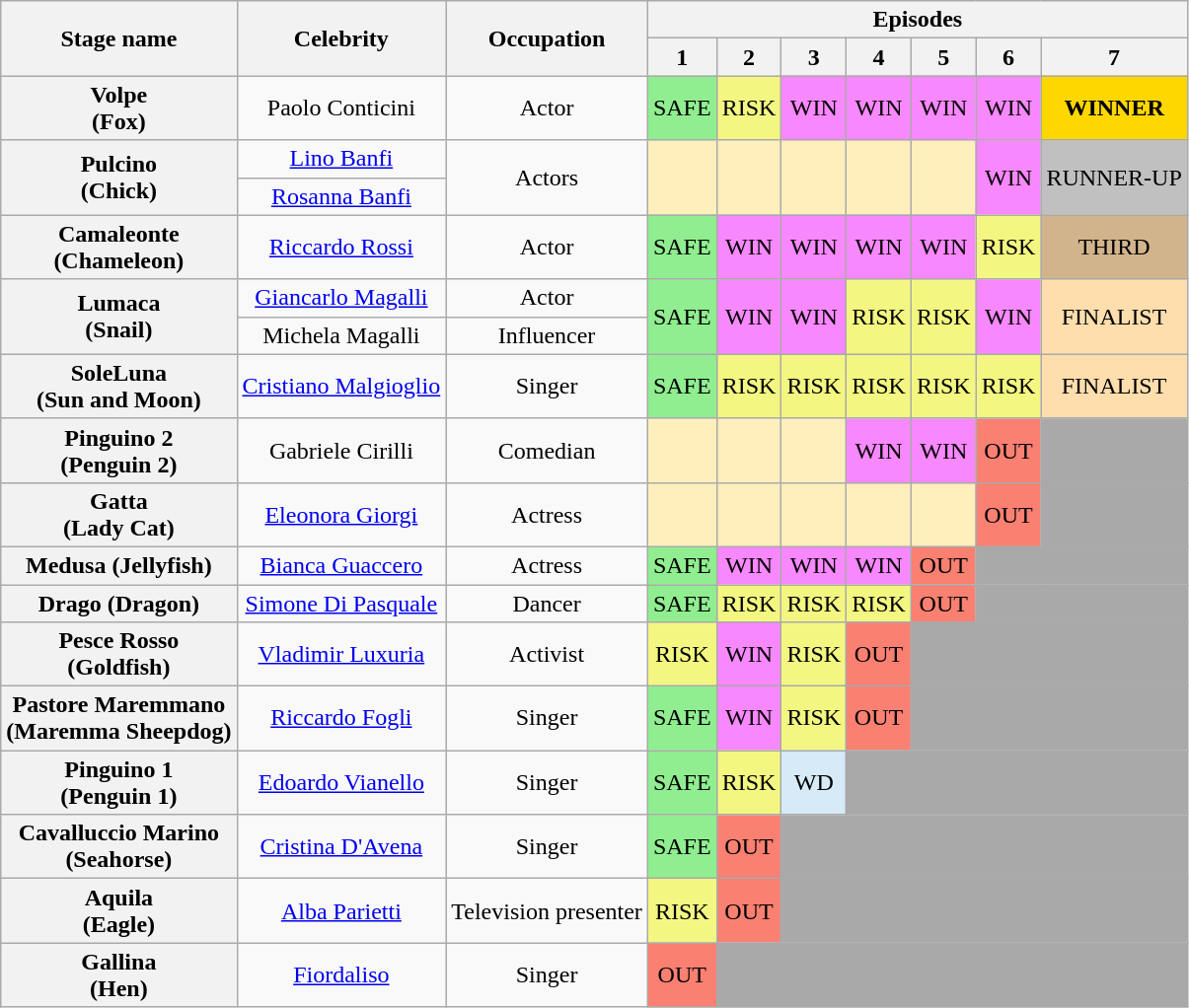<table class="wikitable" style="text-align:center; ">
<tr>
<th rowspan="2">Stage name</th>
<th rowspan="2">Celebrity</th>
<th rowspan="2">Occupation</th>
<th colspan="10">Episodes</th>
</tr>
<tr>
<th rowspan="1">1</th>
<th rowspan="1">2</th>
<th rowspan="1">3</th>
<th rowspan="1">4</th>
<th rowspan="1">5</th>
<th rowspan="1">6</th>
<th rowspan="1">7</th>
</tr>
<tr>
<th>Volpe<br>(Fox)</th>
<td>Paolo Conticini</td>
<td>Actor</td>
<td bgcolor="lightgreen">SAFE</td>
<td bgcolor="F3F781">RISK</td>
<td bgcolor=#F888FD>WIN</td>
<td bgcolor=#F888FD>WIN</td>
<td bgcolor=#F888FD>WIN</td>
<td bgcolor=#F888FD>WIN</td>
<td bgcolor=gold><strong>WINNER</strong></td>
</tr>
<tr>
<th rowspan=2>Pulcino<br>(Chick)</th>
<td><a href='#'>Lino Banfi</a></td>
<td rowspan="2">Actors</td>
<td rowspan=2 bgcolor="#FFEFBD"></td>
<td rowspan=2 bgcolor="#FFEFBD"></td>
<td rowspan=2 bgcolor="#FFEFBD"></td>
<td rowspan=2 bgcolor="#FFEFBD"></td>
<td rowspan=2 bgcolor="#FFEFBD"></td>
<td rowspan=2 bgcolor=#F888FD>WIN</td>
<td rowspan=2 bgcolor=silver>RUNNER-UP</td>
</tr>
<tr>
<td><a href='#'>Rosanna Banfi</a></td>
</tr>
<tr>
<th>Camaleonte<br>(Chameleon)</th>
<td><a href='#'>Riccardo Rossi</a></td>
<td>Actor</td>
<td bgcolor="lightgreen">SAFE</td>
<td bgcolor=#F888FD>WIN</td>
<td bgcolor=#F888FD>WIN</td>
<td bgcolor=#F888FD>WIN</td>
<td bgcolor=#F888FD>WIN</td>
<td bgcolor="F3F781">RISK</td>
<td bgcolor=tan>THIRD</td>
</tr>
<tr>
<th rowspan=2>Lumaca<br>(Snail)</th>
<td><a href='#'>Giancarlo Magalli</a></td>
<td>Actor</td>
<td rowspan=2 bgcolor="lightgreen">SAFE</td>
<td rowspan=2 bgcolor=#F888FD>WIN</td>
<td rowspan=2 bgcolor=#F888FD>WIN</td>
<td rowspan=2 bgcolor="F3F781">RISK</td>
<td rowspan=2 bgcolor="F3F781">RISK</td>
<td rowspan=2 bgcolor=#F888FD>WIN</td>
<td rowspan=2 bgcolor=navajowhite>FINALIST</td>
</tr>
<tr>
<td>Michela Magalli</td>
<td>Influencer</td>
</tr>
<tr>
<th>SoleLuna<br>(Sun and Moon)</th>
<td><a href='#'>Cristiano Malgioglio</a></td>
<td>Singer</td>
<td bgcolor="lightgreen">SAFE</td>
<td bgcolor="F3F781">RISK</td>
<td bgcolor="F3F781">RISK</td>
<td bgcolor="F3F781">RISK</td>
<td bgcolor="F3F781">RISK</td>
<td bgcolor="F3F781">RISK</td>
<td bgcolor=navajowhite>FINALIST</td>
</tr>
<tr>
<th>Pinguino 2<br>(Penguin 2)</th>
<td>Gabriele Cirilli</td>
<td>Comedian</td>
<td bgcolor="#FFEFBD"></td>
<td bgcolor="#FFEFBD"></td>
<td bgcolor="#FFEFBD"></td>
<td bgcolor=#F888FD>WIN</td>
<td bgcolor=#F888FD>WIN</td>
<td bgcolor="salmon">OUT</td>
<td bgcolor="darkgrey"></td>
</tr>
<tr>
<th>Gatta<br>(Lady Cat)</th>
<td><a href='#'>Eleonora Giorgi</a></td>
<td>Actress</td>
<td bgcolor="#FFEFBD"></td>
<td bgcolor="#FFEFBD"></td>
<td bgcolor="#FFEFBD"></td>
<td bgcolor="#FFEFBD"></td>
<td bgcolor="#FFEFBD"></td>
<td bgcolor="salmon">OUT</td>
<td bgcolor="darkgrey"></td>
</tr>
<tr>
<th>Medusa (Jellyfish)</th>
<td><a href='#'>Bianca Guaccero</a></td>
<td>Actress</td>
<td bgcolor="lightgreen">SAFE</td>
<td bgcolor=#F888FD>WIN</td>
<td bgcolor=#F888FD>WIN</td>
<td bgcolor=#F888FD>WIN</td>
<td bgcolor="salmon">OUT</td>
<td colspan="3" bgcolor="darkgrey"></td>
</tr>
<tr>
<th>Drago (Dragon)</th>
<td><a href='#'>Simone Di Pasquale</a></td>
<td>Dancer</td>
<td bgcolor="lightgreen">SAFE</td>
<td bgcolor="F3F781">RISK</td>
<td bgcolor="F3F781">RISK</td>
<td bgcolor="F3F781">RISK</td>
<td bgcolor="salmon">OUT</td>
<td colspan="3" bgcolor="darkgrey"></td>
</tr>
<tr>
<th>Pesce Rosso<br>(Goldfish)</th>
<td><a href='#'>Vladimir Luxuria</a></td>
<td>Activist</td>
<td bgcolor="F3F781">RISK</td>
<td bgcolor=#F888FD>WIN</td>
<td bgcolor="F3F781">RISK</td>
<td bgcolor="salmon">OUT</td>
<td colspan="4" bgcolor="darkgrey"></td>
</tr>
<tr>
<th>Pastore Maremmano<br>(Maremma Sheepdog)</th>
<td><a href='#'>Riccardo Fogli</a></td>
<td>Singer</td>
<td bgcolor="lightgreen">SAFE</td>
<td bgcolor=#F888FD>WIN</td>
<td bgcolor="F3F781">RISK</td>
<td bgcolor="salmon">OUT</td>
<td colspan="4" bgcolor="darkgrey"></td>
</tr>
<tr>
<th>Pinguino 1<br>(Penguin 1)</th>
<td><a href='#'>Edoardo Vianello</a></td>
<td>Singer</td>
<td bgcolor="lightgreen">SAFE</td>
<td bgcolor="F3F781">RISK</td>
<td bgcolor="D6EAF8">WD</td>
<td colspan="5" bgcolor="darkgrey"></td>
</tr>
<tr>
<th>Cavalluccio Marino<br>(Seahorse)</th>
<td><a href='#'>Cristina D'Avena</a></td>
<td>Singer</td>
<td bgcolor="lightgreen">SAFE</td>
<td bgcolor="salmon">OUT</td>
<td colspan="6" bgcolor="darkgrey"></td>
</tr>
<tr>
<th>Aquila<br>(Eagle)</th>
<td><a href='#'>Alba Parietti</a></td>
<td>Television presenter</td>
<td bgcolor="F3F781">RISK</td>
<td bgcolor="salmon">OUT</td>
<td colspan="6" bgcolor="darkgrey"></td>
</tr>
<tr>
<th>Gallina<br>(Hen)</th>
<td><a href='#'>Fiordaliso</a></td>
<td>Singer</td>
<td bgcolor="salmon">OUT</td>
<td colspan="7" bgcolor="darkgrey"></td>
</tr>
</table>
